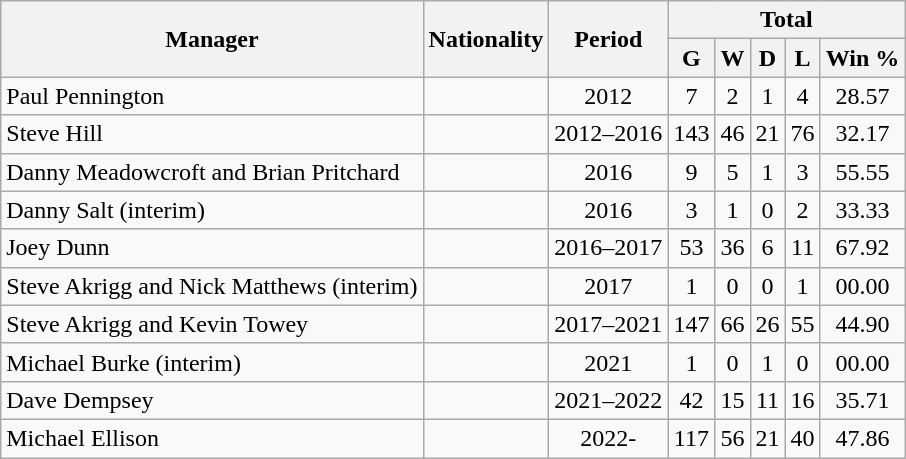<table class="wikitable sortable" style="text-align: center">
<tr>
<th rowspan="2">Manager</th>
<th rowspan="2">Nationality</th>
<th rowspan="2">Period</th>
<th colspan="5">Total</th>
</tr>
<tr>
<th>G</th>
<th>W</th>
<th>D</th>
<th>L</th>
<th>Win %</th>
</tr>
<tr>
<td align="left">Paul Pennington</td>
<td align="left"></td>
<td style="text-align:center;">2012</td>
<td>7</td>
<td>2</td>
<td>1</td>
<td>4</td>
<td>28.57</td>
</tr>
<tr>
<td align="left">Steve Hill</td>
<td align="left"></td>
<td style="text-align:center;">2012–2016</td>
<td>143</td>
<td>46</td>
<td>21</td>
<td>76</td>
<td>32.17</td>
</tr>
<tr>
<td align="left">Danny Meadowcroft and Brian Pritchard</td>
<td align="left"></td>
<td style="text-align:center;">2016</td>
<td>9</td>
<td>5</td>
<td>1</td>
<td>3</td>
<td>55.55</td>
</tr>
<tr>
<td align="left">Danny Salt (interim)</td>
<td align="left"></td>
<td style="text-align:center;">2016</td>
<td>3</td>
<td>1</td>
<td>0</td>
<td>2</td>
<td>33.33</td>
</tr>
<tr>
<td align="left">Joey Dunn</td>
<td align="left"></td>
<td style="text-align:center;">2016–2017</td>
<td>53</td>
<td>36</td>
<td>6</td>
<td>11</td>
<td>67.92</td>
</tr>
<tr>
<td align="left">Steve Akrigg and Nick Matthews (interim)</td>
<td align="left"></td>
<td style="text-align:center;">2017</td>
<td>1</td>
<td>0</td>
<td>0</td>
<td>1</td>
<td>00.00</td>
</tr>
<tr>
<td align="left">Steve Akrigg and Kevin Towey</td>
<td align="left"></td>
<td style="text-align:center;">2017–2021</td>
<td>147</td>
<td>66</td>
<td>26</td>
<td>55</td>
<td>44.90</td>
</tr>
<tr>
<td align="left">Michael Burke (interim)</td>
<td align="left"></td>
<td style="text-align:center;">2021</td>
<td>1</td>
<td>0</td>
<td>1</td>
<td>0</td>
<td>00.00</td>
</tr>
<tr>
<td align="left">Dave Dempsey</td>
<td align="left"></td>
<td style="text-align:center;">2021–2022</td>
<td>42</td>
<td>15</td>
<td>11</td>
<td>16</td>
<td>35.71</td>
</tr>
<tr>
<td align="left">Michael Ellison</td>
<td align="left"></td>
<td style="text-align:center;">2022-</td>
<td>117</td>
<td>56</td>
<td>21</td>
<td>40</td>
<td>47.86</td>
</tr>
</table>
